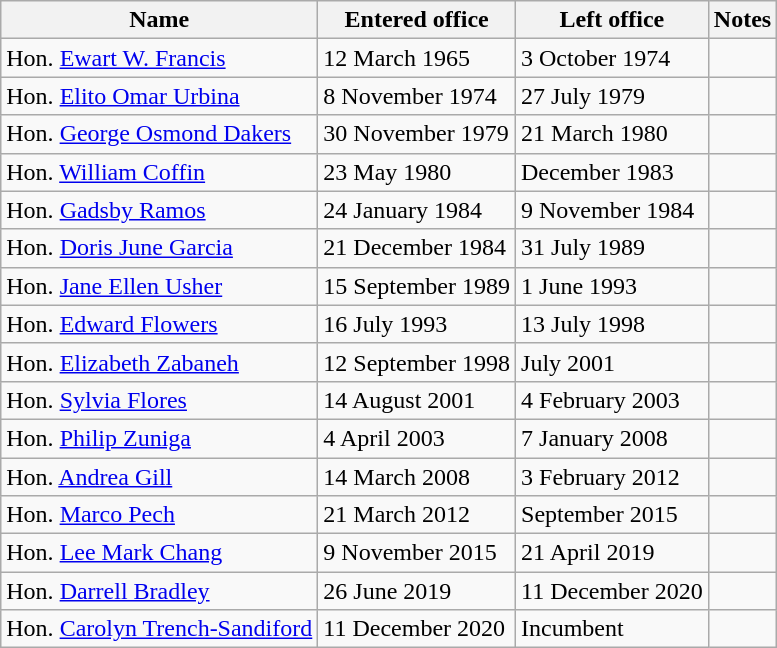<table class="wikitable">
<tr>
<th>Name</th>
<th>Entered office</th>
<th>Left office</th>
<th>Notes</th>
</tr>
<tr>
<td>Hon. <a href='#'>Ewart W. Francis</a></td>
<td>12 March 1965</td>
<td>3 October 1974</td>
<td></td>
</tr>
<tr>
<td>Hon. <a href='#'>Elito Omar Urbina</a></td>
<td>8 November 1974</td>
<td>27 July 1979</td>
<td></td>
</tr>
<tr>
<td>Hon. <a href='#'>George Osmond Dakers</a></td>
<td>30 November 1979</td>
<td>21 March 1980</td>
<td></td>
</tr>
<tr>
<td>Hon. <a href='#'>William Coffin</a></td>
<td>23 May 1980</td>
<td>December 1983</td>
<td></td>
</tr>
<tr>
<td>Hon. <a href='#'>Gadsby Ramos</a></td>
<td>24 January 1984</td>
<td>9 November 1984</td>
<td></td>
</tr>
<tr>
<td>Hon. <a href='#'>Doris June Garcia</a></td>
<td>21 December 1984</td>
<td>31 July 1989</td>
<td></td>
</tr>
<tr>
<td>Hon. <a href='#'>Jane Ellen Usher</a></td>
<td>15 September 1989</td>
<td>1 June 1993</td>
<td></td>
</tr>
<tr>
<td>Hon. <a href='#'>Edward Flowers</a></td>
<td>16 July 1993</td>
<td>13 July 1998</td>
<td></td>
</tr>
<tr>
<td>Hon. <a href='#'>Elizabeth Zabaneh</a></td>
<td>12 September 1998</td>
<td>July 2001</td>
<td></td>
</tr>
<tr>
<td>Hon. <a href='#'>Sylvia Flores</a></td>
<td>14 August 2001</td>
<td>4 February 2003</td>
<td></td>
</tr>
<tr>
<td>Hon. <a href='#'>Philip Zuniga</a></td>
<td>4 April 2003</td>
<td>7 January 2008</td>
<td></td>
</tr>
<tr>
<td>Hon. <a href='#'>Andrea Gill</a></td>
<td>14 March 2008</td>
<td>3 February 2012</td>
<td></td>
</tr>
<tr>
<td>Hon. <a href='#'>Marco Pech</a></td>
<td>21 March 2012</td>
<td>September 2015</td>
<td></td>
</tr>
<tr>
<td>Hon. <a href='#'>Lee Mark Chang</a></td>
<td>9 November 2015</td>
<td>21 April 2019</td>
<td></td>
</tr>
<tr>
<td>Hon. <a href='#'>Darrell Bradley</a></td>
<td>26 June 2019</td>
<td>11 December 2020</td>
<td></td>
</tr>
<tr>
<td>Hon. <a href='#'>Carolyn Trench-Sandiford</a></td>
<td>11 December 2020</td>
<td>Incumbent</td>
<td></td>
</tr>
</table>
